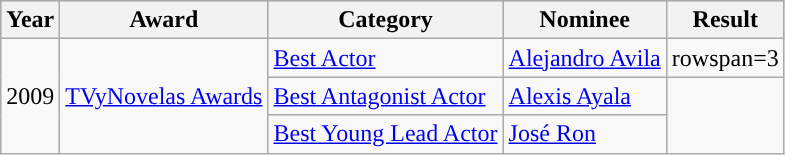<table class="wikitable">
<tr style="background:#b0c4de;">
<th>Year</th>
<th>Award</th>
<th>Category</th>
<th>Nominee</th>
<th>Result</th>
</tr>
<tr>
<td rowspan=3>2009</td>
<td rowspan=3><a href='#'>TVyNovelas Awards</a></td>
<td><a href='#'>Best Actor</a></td>
<td><a href='#'>Alejandro Avila</a></td>
<td>rowspan=3 </td>
</tr>
<tr>
<td><a href='#'>Best Antagonist Actor</a></td>
<td><a href='#'>Alexis Ayala</a></td>
</tr>
<tr>
<td><a href='#'>Best Young Lead Actor</a></td>
<td><a href='#'>José Ron</a></td>
</tr>
</table>
